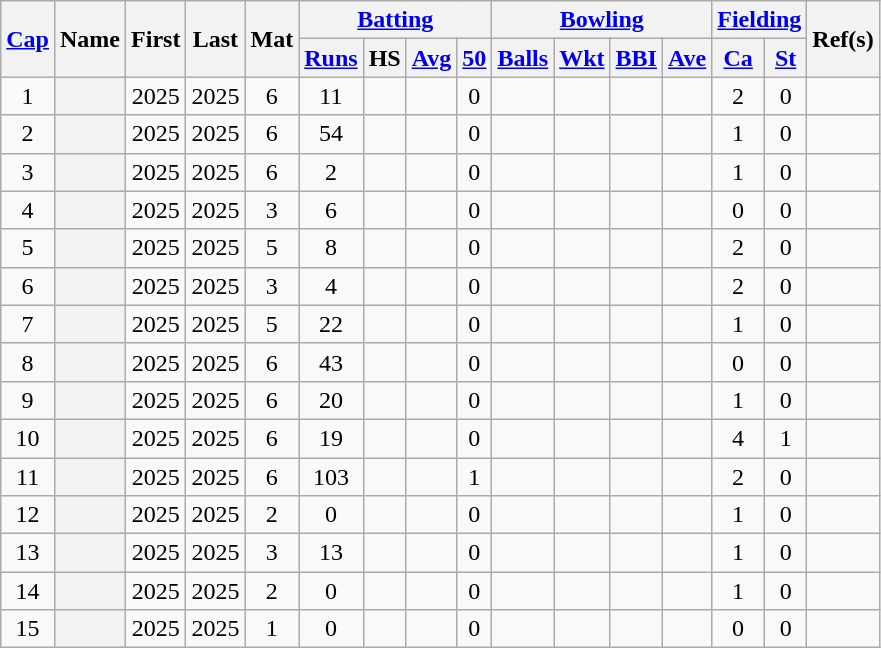<table class="wikitable plainrowheaders sortable" style="text-align:center; font-size:100%">
<tr class="unsortable">
<th scope="col" colspan=1 rowspan=2><a href='#'>Cap</a></th>
<th scope="col" colspan=1 rowspan=2>Name</th>
<th scope="col" colspan=1 rowspan=2>First</th>
<th scope="col" colspan=1 rowspan=2>Last</th>
<th scope="col" colspan=1 rowspan=2>Mat</th>
<th scope="col" colspan=4><a href='#'>Batting</a></th>
<th scope="col" colspan=4><a href='#'>Bowling</a></th>
<th scope="col" colspan=2><a href='#'>Fielding</a></th>
<th scope="col" colspan=1 rowspan=2 class="unsortable">Ref(s)</th>
</tr>
<tr align="center">
<th scope="col"><a href='#'>Runs</a></th>
<th scope="col">HS</th>
<th scope="col"><a href='#'>Avg</a></th>
<th scope="col"><a href='#'>50</a></th>
<th scope="col"><a href='#'>Balls</a></th>
<th scope="col"><a href='#'>Wkt</a></th>
<th scope="col"><a href='#'>BBI</a></th>
<th scope="col"><a href='#'>Ave</a></th>
<th scope="col"><a href='#'>Ca</a></th>
<th scope="col"><a href='#'>St</a></th>
</tr>
<tr align="center">
<td>1</td>
<th scope="row" align="left"></th>
<td>2025</td>
<td>2025</td>
<td>6</td>
<td>11</td>
<td></td>
<td></td>
<td>0</td>
<td></td>
<td></td>
<td></td>
<td></td>
<td>2</td>
<td>0</td>
<td></td>
</tr>
<tr align="center">
<td>2</td>
<th scope="row" align="left"></th>
<td>2025</td>
<td>2025</td>
<td>6</td>
<td>54</td>
<td></td>
<td></td>
<td>0</td>
<td></td>
<td></td>
<td></td>
<td></td>
<td>1</td>
<td>0</td>
<td></td>
</tr>
<tr align="center">
<td>3</td>
<th scope="row" align="left"></th>
<td>2025</td>
<td>2025</td>
<td>6</td>
<td>2</td>
<td></td>
<td></td>
<td>0</td>
<td></td>
<td></td>
<td></td>
<td></td>
<td>1</td>
<td>0</td>
<td></td>
</tr>
<tr align="center">
<td>4</td>
<th scope="row" align="left"></th>
<td>2025</td>
<td>2025</td>
<td>3</td>
<td>6</td>
<td></td>
<td></td>
<td>0</td>
<td></td>
<td></td>
<td></td>
<td></td>
<td>0</td>
<td>0</td>
<td></td>
</tr>
<tr align="center">
<td>5</td>
<th scope="row" align="left"></th>
<td>2025</td>
<td>2025</td>
<td>5</td>
<td>8</td>
<td></td>
<td></td>
<td>0</td>
<td></td>
<td></td>
<td></td>
<td></td>
<td>2</td>
<td>0</td>
<td></td>
</tr>
<tr align="center">
<td>6</td>
<th scope="row" align="left"></th>
<td>2025</td>
<td>2025</td>
<td>3</td>
<td>4</td>
<td></td>
<td></td>
<td>0</td>
<td></td>
<td></td>
<td></td>
<td></td>
<td>2</td>
<td>0</td>
<td></td>
</tr>
<tr align="center">
<td>7</td>
<th scope="row" align="left"></th>
<td>2025</td>
<td>2025</td>
<td>5</td>
<td>22</td>
<td></td>
<td></td>
<td>0</td>
<td></td>
<td></td>
<td></td>
<td></td>
<td>1</td>
<td>0</td>
<td></td>
</tr>
<tr align="center">
<td>8</td>
<th scope="row" align="left"></th>
<td>2025</td>
<td>2025</td>
<td>6</td>
<td>43</td>
<td></td>
<td></td>
<td>0</td>
<td></td>
<td></td>
<td></td>
<td></td>
<td>0</td>
<td>0</td>
<td></td>
</tr>
<tr align="center">
<td>9</td>
<th scope="row" align="left"></th>
<td>2025</td>
<td>2025</td>
<td>6</td>
<td>20</td>
<td></td>
<td></td>
<td>0</td>
<td></td>
<td></td>
<td></td>
<td></td>
<td>1</td>
<td>0</td>
<td></td>
</tr>
<tr align="center">
<td>10</td>
<th scope="row" align="left"></th>
<td>2025</td>
<td>2025</td>
<td>6</td>
<td>19</td>
<td></td>
<td></td>
<td>0</td>
<td></td>
<td></td>
<td></td>
<td></td>
<td>4</td>
<td>1</td>
<td></td>
</tr>
<tr align="center">
<td>11</td>
<th scope="row" align="left"></th>
<td>2025</td>
<td>2025</td>
<td>6</td>
<td>103</td>
<td></td>
<td></td>
<td>1</td>
<td></td>
<td></td>
<td></td>
<td></td>
<td>2</td>
<td>0</td>
<td></td>
</tr>
<tr align="center">
<td>12</td>
<th scope="row" align="left"></th>
<td>2025</td>
<td>2025</td>
<td>2</td>
<td>0</td>
<td></td>
<td></td>
<td>0</td>
<td></td>
<td></td>
<td></td>
<td></td>
<td>1</td>
<td>0</td>
<td></td>
</tr>
<tr align="center">
<td>13</td>
<th scope="row" align="left"></th>
<td>2025</td>
<td>2025</td>
<td>3</td>
<td>13</td>
<td></td>
<td></td>
<td>0</td>
<td></td>
<td></td>
<td></td>
<td></td>
<td>1</td>
<td>0</td>
<td></td>
</tr>
<tr align="center">
<td>14</td>
<th scope="row" align="left"></th>
<td>2025</td>
<td>2025</td>
<td>2</td>
<td>0</td>
<td></td>
<td></td>
<td>0</td>
<td></td>
<td></td>
<td></td>
<td></td>
<td>1</td>
<td>0</td>
<td></td>
</tr>
<tr align="center">
<td>15</td>
<th scope="row" align="left"></th>
<td>2025</td>
<td>2025</td>
<td>1</td>
<td>0</td>
<td></td>
<td></td>
<td>0</td>
<td></td>
<td></td>
<td></td>
<td></td>
<td>0</td>
<td>0</td>
<td></td>
</tr>
</table>
